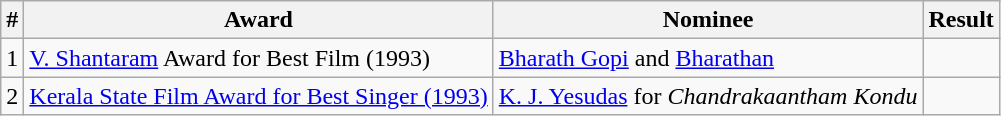<table class="wikitable">
<tr>
<th>#</th>
<th>Award</th>
<th>Nominee</th>
<th>Result</th>
</tr>
<tr>
<td>1</td>
<td><a href='#'>V. Shantaram</a> Award for Best Film (1993)</td>
<td><a href='#'>Bharath Gopi</a> and <a href='#'>Bharathan</a></td>
<td></td>
</tr>
<tr>
<td>2</td>
<td><a href='#'>Kerala State Film Award for Best Singer (1993)</a></td>
<td><a href='#'>K. J. Yesudas</a> for <em>Chandrakaantham Kondu</em></td>
<td></td>
</tr>
</table>
